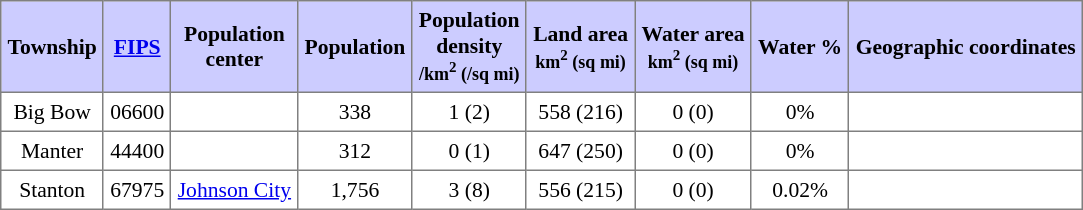<table class="toccolours" border=1 cellspacing=0 cellpadding=4 style="text-align:center; border-collapse:collapse; font-size:90%;">
<tr style="background:#ccccff">
<th>Township</th>
<th><a href='#'>FIPS</a></th>
<th>Population<br>center</th>
<th>Population</th>
<th>Population<br>density<br><small>/km<sup>2</sup> (/sq mi)</small></th>
<th>Land area<br><small>km<sup>2</sup> (sq mi)</small></th>
<th>Water area<br><small>km<sup>2</sup> (sq mi)</small></th>
<th>Water %</th>
<th>Geographic coordinates</th>
</tr>
<tr>
<td>Big Bow</td>
<td>06600</td>
<td></td>
<td>338</td>
<td>1 (2)</td>
<td>558 (216)</td>
<td>0 (0)</td>
<td>0%</td>
<td></td>
</tr>
<tr>
<td>Manter</td>
<td>44400</td>
<td></td>
<td>312</td>
<td>0 (1)</td>
<td>647 (250)</td>
<td>0 (0)</td>
<td>0%</td>
<td></td>
</tr>
<tr>
<td>Stanton</td>
<td>67975</td>
<td><a href='#'>Johnson City</a></td>
<td>1,756</td>
<td>3 (8)</td>
<td>556 (215)</td>
<td>0 (0)</td>
<td>0.02%</td>
<td></td>
</tr>
</table>
